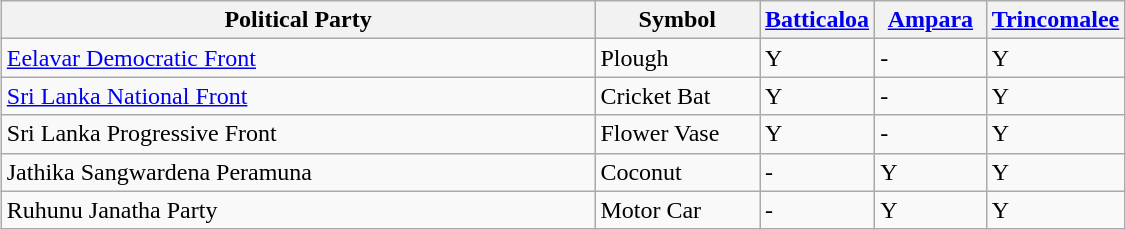<table class="wikitable" style="width:750px; margin: 1em auto 1em auto">
<tr>
<th width="55%">Political Party</th>
<th width="15%">Symbol</th>
<th width="10%"><a href='#'>Batticaloa</a></th>
<th width="10%"><a href='#'>Ampara</a></th>
<th width="10%"><a href='#'>Trincomalee</a></th>
</tr>
<tr>
<td><a href='#'>Eelavar Democratic Front</a></td>
<td>Plough</td>
<td>Y</td>
<td>-</td>
<td>Y</td>
</tr>
<tr>
<td><a href='#'>Sri Lanka National Front</a></td>
<td>Cricket Bat</td>
<td>Y</td>
<td>-</td>
<td>Y</td>
</tr>
<tr>
<td>Sri Lanka Progressive Front</td>
<td>Flower Vase</td>
<td>Y</td>
<td>-</td>
<td>Y</td>
</tr>
<tr>
<td>Jathika Sangwardena Peramuna</td>
<td>Coconut</td>
<td>-</td>
<td>Y</td>
<td>Y</td>
</tr>
<tr>
<td>Ruhunu Janatha Party</td>
<td>Motor Car</td>
<td>-</td>
<td>Y</td>
<td>Y</td>
</tr>
</table>
